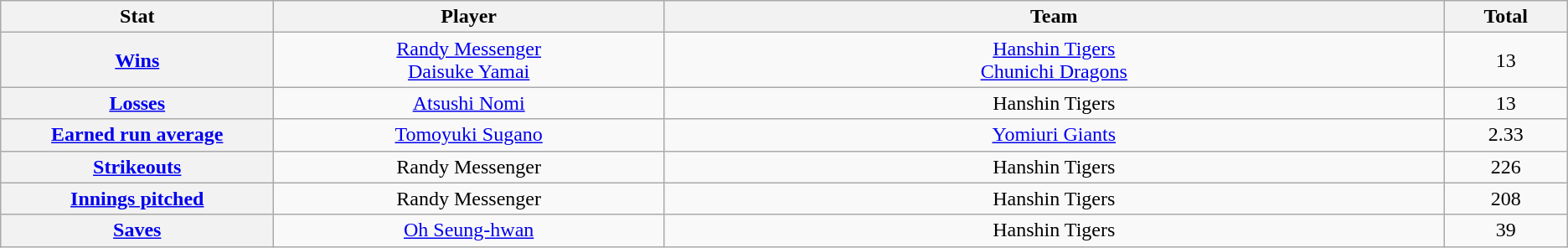<table class="wikitable" style="text-align:center;">
<tr>
<th scope="col" width="7%">Stat</th>
<th scope="col" width="10%">Player</th>
<th scope="col" width="20%">Team</th>
<th scope="col" width="3%">Total</th>
</tr>
<tr>
<th scope="row" style="text-align:center;"><a href='#'>Wins</a></th>
<td><a href='#'>Randy Messenger</a><br><a href='#'>Daisuke Yamai</a></td>
<td><a href='#'>Hanshin Tigers</a><br><a href='#'>Chunichi Dragons</a></td>
<td>13</td>
</tr>
<tr>
<th scope="row" style="text-align:center;"><a href='#'>Losses</a></th>
<td><a href='#'>Atsushi Nomi</a></td>
<td>Hanshin Tigers</td>
<td>13</td>
</tr>
<tr>
<th scope="row" style="text-align:center;"><a href='#'>Earned run average</a></th>
<td><a href='#'>Tomoyuki Sugano</a></td>
<td><a href='#'>Yomiuri Giants</a></td>
<td>2.33</td>
</tr>
<tr>
<th scope="row" style="text-align:center;"><a href='#'>Strikeouts</a></th>
<td>Randy Messenger</td>
<td>Hanshin Tigers</td>
<td>226</td>
</tr>
<tr>
<th scope="row" style="text-align:center;"><a href='#'>Innings pitched</a></th>
<td>Randy Messenger</td>
<td>Hanshin Tigers</td>
<td>208</td>
</tr>
<tr>
<th scope="row" style="text-align:center;"><a href='#'>Saves</a></th>
<td><a href='#'>Oh Seung-hwan</a></td>
<td>Hanshin Tigers</td>
<td>39</td>
</tr>
</table>
